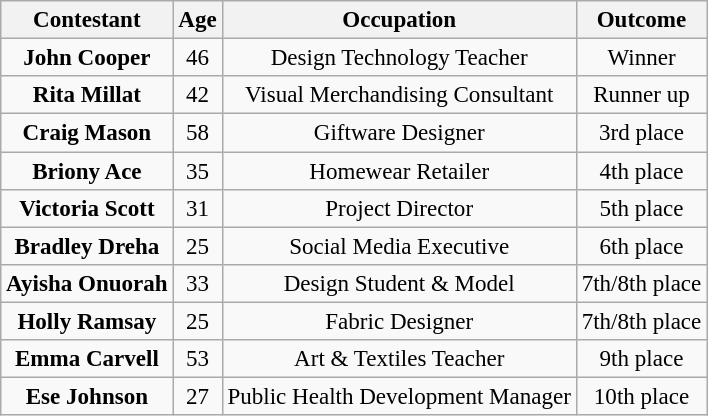<table class="wikitable sortable" border="2" style="text-align:center;font-size:96%">
<tr>
<th>Contestant</th>
<th>Age</th>
<th>Occupation</th>
<th>Outcome</th>
</tr>
<tr>
<td><strong>John Cooper</strong></td>
<td>46</td>
<td>Design Technology Teacher</td>
<td>Winner</td>
</tr>
<tr>
<td><strong>Rita Millat</strong></td>
<td>42</td>
<td>Visual Merchandising Consultant</td>
<td>Runner up</td>
</tr>
<tr>
<td><strong>Craig Mason</strong></td>
<td>58</td>
<td>Giftware Designer</td>
<td>3rd place</td>
</tr>
<tr>
<td><strong>Briony Ace</strong></td>
<td>35</td>
<td>Homewear Retailer</td>
<td>4th place</td>
</tr>
<tr>
<td><strong>Victoria Scott</strong></td>
<td>31</td>
<td>Project Director</td>
<td>5th place</td>
</tr>
<tr>
<td><strong>Bradley Dreha</strong></td>
<td>25</td>
<td>Social Media Executive</td>
<td>6th place</td>
</tr>
<tr>
<td><strong>Ayisha Onuorah</strong></td>
<td>33</td>
<td>Design Student & Model</td>
<td>7th/8th place</td>
</tr>
<tr>
<td><strong>Holly Ramsay</strong></td>
<td>25</td>
<td>Fabric Designer</td>
<td>7th/8th place</td>
</tr>
<tr>
<td><strong>Emma Carvell</strong></td>
<td>53</td>
<td>Art & Textiles Teacher</td>
<td>9th place</td>
</tr>
<tr>
<td><strong>Ese Johnson</strong></td>
<td>27</td>
<td>Public Health Development Manager</td>
<td>10th place</td>
</tr>
</table>
